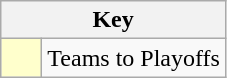<table class="wikitable" style="text-align: center;">
<tr>
<th colspan=2>Key</th>
</tr>
<tr>
<td style="background:#ffffcc; width:20px;"></td>
<td align=left>Teams to Playoffs</td>
</tr>
</table>
